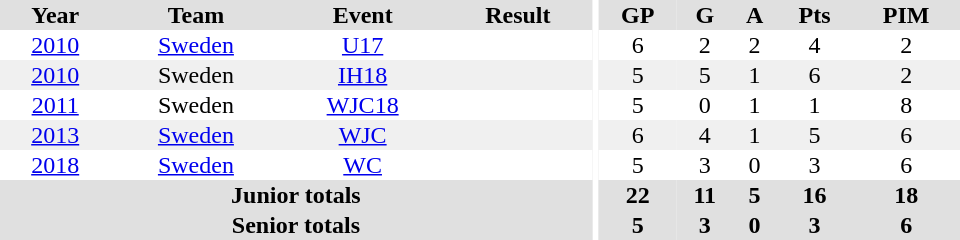<table border="0" cellpadding="1" cellspacing="0" ID="Table3" style="text-align:center; width:40em;">
<tr bgcolor="#e0e0e0">
<th>Year</th>
<th>Team</th>
<th>Event</th>
<th>Result</th>
<th rowspan="99" bgcolor="#ffffff"></th>
<th>GP</th>
<th>G</th>
<th>A</th>
<th>Pts</th>
<th>PIM</th>
</tr>
<tr>
<td><a href='#'>2010</a></td>
<td><a href='#'>Sweden</a></td>
<td><a href='#'>U17</a></td>
<td></td>
<td>6</td>
<td>2</td>
<td>2</td>
<td>4</td>
<td>2</td>
</tr>
<tr bgcolor="#f0f0f0">
<td><a href='#'>2010</a></td>
<td>Sweden</td>
<td><a href='#'>IH18</a></td>
<td></td>
<td>5</td>
<td>5</td>
<td>1</td>
<td>6</td>
<td>2</td>
</tr>
<tr>
<td><a href='#'>2011</a></td>
<td>Sweden</td>
<td><a href='#'>WJC18</a></td>
<td></td>
<td>5</td>
<td>0</td>
<td>1</td>
<td>1</td>
<td>8</td>
</tr>
<tr bgcolor="#f0f0f0">
<td><a href='#'>2013</a></td>
<td><a href='#'>Sweden</a></td>
<td><a href='#'>WJC</a></td>
<td></td>
<td>6</td>
<td>4</td>
<td>1</td>
<td>5</td>
<td>6</td>
</tr>
<tr>
<td><a href='#'>2018</a></td>
<td><a href='#'>Sweden</a></td>
<td><a href='#'>WC</a></td>
<td></td>
<td>5</td>
<td>3</td>
<td>0</td>
<td>3</td>
<td>6</td>
</tr>
<tr bgcolor="#e0e0e0">
<th colspan="4">Junior totals</th>
<th>22</th>
<th>11</th>
<th>5</th>
<th>16</th>
<th>18</th>
</tr>
<tr bgcolor="#e0e0e0">
<th colspan="4">Senior totals</th>
<th>5</th>
<th>3</th>
<th>0</th>
<th>3</th>
<th>6</th>
</tr>
</table>
